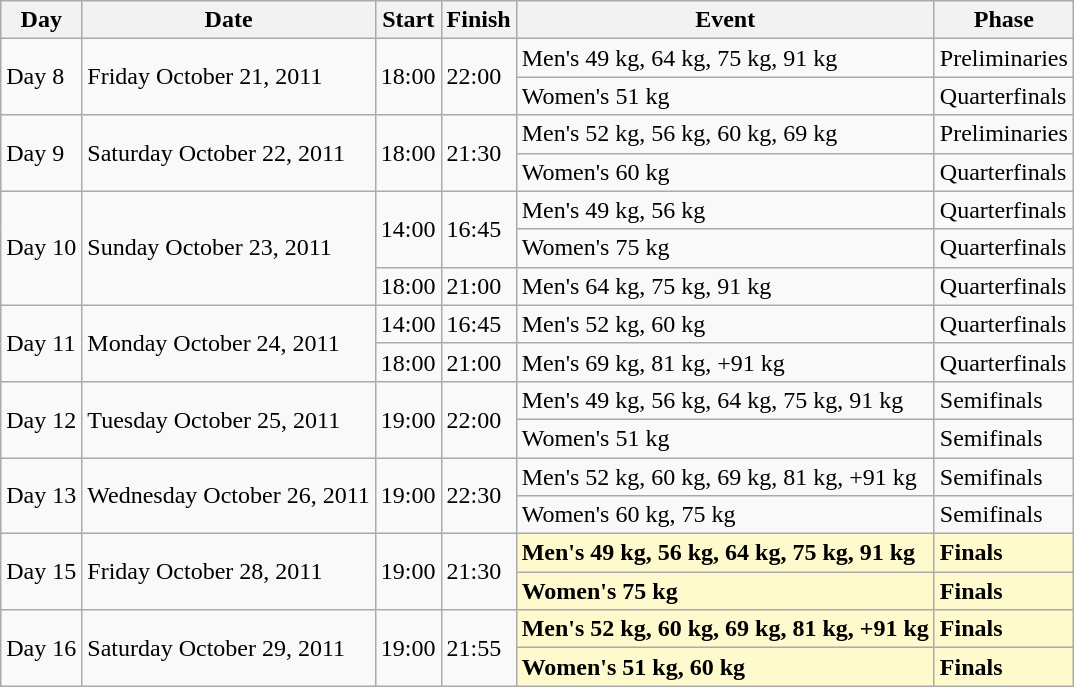<table class=wikitable>
<tr>
<th>Day</th>
<th>Date</th>
<th>Start</th>
<th>Finish</th>
<th>Event</th>
<th>Phase</th>
</tr>
<tr>
<td rowspan=2>Day 8</td>
<td rowspan=2>Friday October 21, 2011</td>
<td rowspan=2>18:00</td>
<td rowspan=2>22:00</td>
<td>Men's 49 kg, 64 kg, 75 kg, 91 kg</td>
<td>Preliminaries</td>
</tr>
<tr>
<td>Women's 51 kg</td>
<td>Quarterfinals</td>
</tr>
<tr>
<td rowspan=2>Day 9</td>
<td rowspan=2>Saturday October 22, 2011</td>
<td rowspan=2>18:00</td>
<td rowspan=2>21:30</td>
<td>Men's 52 kg, 56 kg, 60 kg, 69 kg</td>
<td>Preliminaries</td>
</tr>
<tr>
<td>Women's 60 kg</td>
<td>Quarterfinals</td>
</tr>
<tr>
<td rowspan=3>Day 10</td>
<td rowspan=3>Sunday October 23, 2011</td>
<td rowspan=2>14:00</td>
<td rowspan=2>16:45</td>
<td>Men's 49 kg, 56 kg</td>
<td>Quarterfinals</td>
</tr>
<tr>
<td>Women's 75 kg</td>
<td>Quarterfinals</td>
</tr>
<tr>
<td>18:00</td>
<td>21:00</td>
<td>Men's 64 kg, 75 kg, 91 kg</td>
<td>Quarterfinals</td>
</tr>
<tr>
<td rowspan=2>Day 11</td>
<td rowspan=2>Monday October 24, 2011</td>
<td>14:00</td>
<td>16:45</td>
<td>Men's 52 kg, 60 kg</td>
<td>Quarterfinals</td>
</tr>
<tr>
<td>18:00</td>
<td>21:00</td>
<td>Men's 69 kg, 81 kg, +91 kg</td>
<td>Quarterfinals</td>
</tr>
<tr>
<td rowspan=2>Day 12</td>
<td rowspan=2>Tuesday October 25, 2011</td>
<td rowspan=2>19:00</td>
<td rowspan=2>22:00</td>
<td>Men's 49 kg, 56 kg, 64 kg, 75 kg, 91 kg</td>
<td>Semifinals</td>
</tr>
<tr>
<td>Women's 51 kg</td>
<td>Semifinals</td>
</tr>
<tr>
<td rowspan=2>Day 13</td>
<td rowspan=2>Wednesday October 26, 2011</td>
<td rowspan=2>19:00</td>
<td rowspan=2>22:30</td>
<td>Men's 52 kg, 60 kg, 69 kg, 81 kg, +91 kg</td>
<td>Semifinals</td>
</tr>
<tr>
<td>Women's 60 kg, 75 kg</td>
<td>Semifinals</td>
</tr>
<tr>
<td rowspan=2>Day 15</td>
<td rowspan=2>Friday October 28, 2011</td>
<td rowspan=2>19:00</td>
<td rowspan=2>21:30</td>
<td style=background:lemonchiffon><strong> Men's 49 kg, 56 kg, 64 kg, 75 kg, 91 kg</strong></td>
<td style=background:lemonchiffon><strong>Finals</strong></td>
</tr>
<tr>
<td style=background:lemonchiffon><strong>Women's 75 kg</strong></td>
<td style=background:lemonchiffon><strong>Finals</strong></td>
</tr>
<tr>
<td rowspan=2>Day 16</td>
<td rowspan=2>Saturday October 29, 2011</td>
<td rowspan=2>19:00</td>
<td rowspan=2>21:55</td>
<td style=background:lemonchiffon><strong>Men's 52 kg, 60 kg, 69 kg, 81 kg, +91 kg</strong></td>
<td style=background:lemonchiffon><strong>Finals</strong></td>
</tr>
<tr>
<td style=background:lemonchiffon><strong>Women's 51 kg, 60 kg</strong></td>
<td style=background:lemonchiffon><strong>Finals</strong></td>
</tr>
</table>
